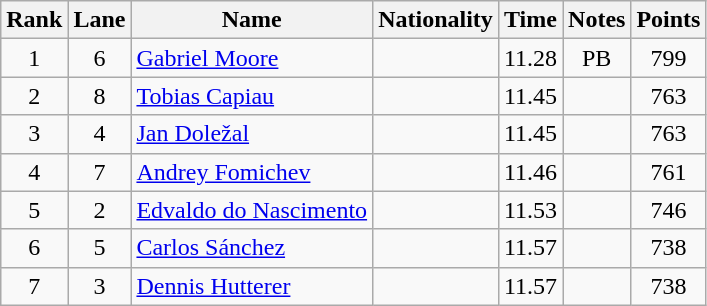<table class="wikitable sortable" style="text-align:center">
<tr>
<th>Rank</th>
<th>Lane</th>
<th>Name</th>
<th>Nationality</th>
<th>Time</th>
<th>Notes</th>
<th>Points</th>
</tr>
<tr>
<td>1</td>
<td>6</td>
<td align=left><a href='#'>Gabriel Moore</a></td>
<td align=left></td>
<td>11.28</td>
<td>PB</td>
<td>799</td>
</tr>
<tr>
<td>2</td>
<td>8</td>
<td align=left><a href='#'>Tobias Capiau</a></td>
<td align=left></td>
<td>11.45</td>
<td></td>
<td>763</td>
</tr>
<tr>
<td>3</td>
<td>4</td>
<td align=left><a href='#'>Jan Doležal</a></td>
<td align=left></td>
<td>11.45</td>
<td></td>
<td>763</td>
</tr>
<tr>
<td>4</td>
<td>7</td>
<td align=left><a href='#'>Andrey Fomichev</a></td>
<td align=left></td>
<td>11.46</td>
<td></td>
<td>761</td>
</tr>
<tr>
<td>5</td>
<td>2</td>
<td align=left><a href='#'>Edvaldo do Nascimento</a></td>
<td align=left></td>
<td>11.53</td>
<td></td>
<td>746</td>
</tr>
<tr>
<td>6</td>
<td>5</td>
<td align=left><a href='#'>Carlos Sánchez</a></td>
<td align=left></td>
<td>11.57</td>
<td></td>
<td>738</td>
</tr>
<tr>
<td>7</td>
<td>3</td>
<td align=left><a href='#'>Dennis Hutterer</a></td>
<td align=left></td>
<td>11.57</td>
<td></td>
<td>738</td>
</tr>
</table>
